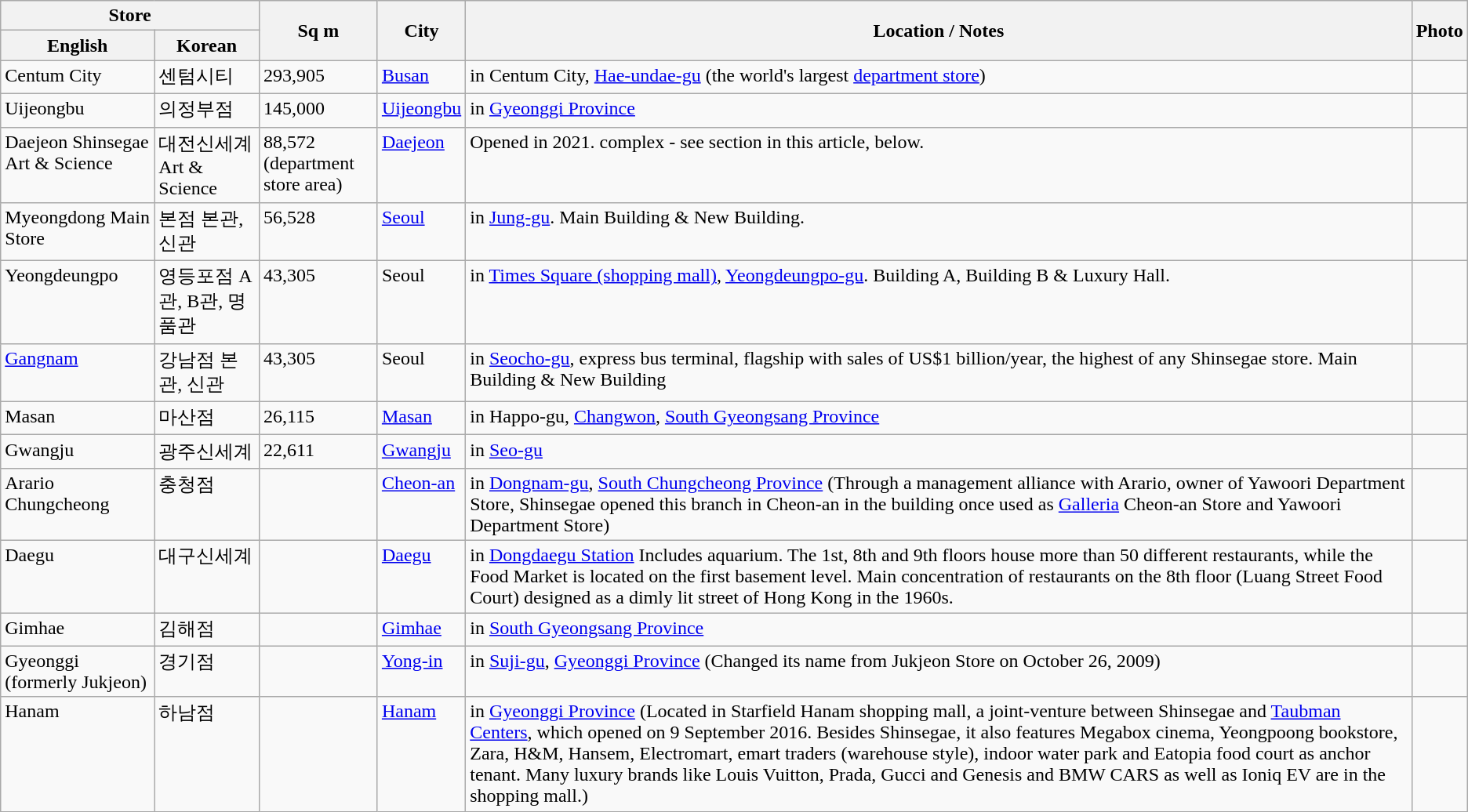<table class="wikitable sortable">
<tr>
<th colspan=2>Store</th>
<th rowspan=2>Sq m</th>
<th rowspan=2>City</th>
<th rowspan=2>Location / Notes</th>
<th rowspan=2>Photo</th>
</tr>
<tr>
<th>English</th>
<th>Korean</th>
</tr>
<tr style="vertical-align:top;">
<td>Centum City</td>
<td>센텀시티</td>
<td>293,905</td>
<td><a href='#'>Busan</a></td>
<td>in Centum City, <a href='#'>Hae-undae-gu</a> (the world's largest <a href='#'>department store</a>)</td>
<td></td>
</tr>
<tr style="vertical-align:top;">
<td>Uijeongbu</td>
<td>의정부점</td>
<td>145,000</td>
<td><a href='#'>Uijeongbu</a></td>
<td>in <a href='#'>Gyeonggi Province</a></td>
<td></td>
</tr>
<tr style="vertical-align:top;">
<td>Daejeon Shinsegae Art & Science</td>
<td>대전신세계 Art & Science</td>
<td>88,572<br>(department store area)</td>
<td><a href='#'>Daejeon</a></td>
<td>Opened in 2021.  complex - see section in this article, below.</td>
<td></td>
</tr>
<tr style="vertical-align:top;">
<td>Myeongdong Main Store</td>
<td>본점 본관, 신관</td>
<td>56,528</td>
<td><a href='#'>Seoul</a></td>
<td>in <a href='#'>Jung-gu</a>. Main Building & New Building.</td>
<td></td>
</tr>
<tr style="vertical-align:top;">
<td>Yeongdeungpo</td>
<td>영등포점 A관, B관, 명품관</td>
<td>43,305</td>
<td>Seoul</td>
<td>in <a href='#'>Times Square (shopping mall)</a>, <a href='#'>Yeongdeungpo-gu</a>. Building A, Building B & Luxury Hall.</td>
<td></td>
</tr>
<tr style="vertical-align:top;">
<td><a href='#'>Gangnam</a></td>
<td>강남점 본관, 신관</td>
<td>43,305</td>
<td>Seoul</td>
<td>in <a href='#'>Seocho-gu</a>, express bus terminal, flagship with sales of US$1 billion/year, the highest of any  Shinsegae store. Main Building & New Building</td>
<td></td>
</tr>
<tr style="vertical-align:top;">
<td>Masan</td>
<td>마산점</td>
<td>26,115</td>
<td><a href='#'>Masan</a></td>
<td>in Happo-gu, <a href='#'>Changwon</a>, <a href='#'>South Gyeongsang Province</a></td>
<td></td>
</tr>
<tr style="vertical-align:top;">
<td>Gwangju</td>
<td>광주신세계</td>
<td>22,611</td>
<td><a href='#'>Gwangju</a></td>
<td>in <a href='#'>Seo-gu</a></td>
<td></td>
</tr>
<tr style="vertical-align:top;">
<td>Arario Chungcheong</td>
<td>충청점</td>
<td></td>
<td><a href='#'>Cheon-an</a></td>
<td>in <a href='#'>Dongnam-gu</a>, <a href='#'>South Chungcheong Province</a> (Through a management alliance with Arario, owner of Yawoori Department Store, Shinsegae opened this branch in Cheon-an in the building once used as <a href='#'>Galleria</a> Cheon-an Store and Yawoori Department Store)</td>
<td></td>
</tr>
<tr style="vertical-align:top;">
<td>Daegu</td>
<td>대구신세계</td>
<td></td>
<td><a href='#'>Daegu</a></td>
<td>in <a href='#'>Dongdaegu Station</a> Includes  aquarium. The 1st, 8th and 9th floors house more than 50 different restaurants, while the Food Market is located on the first basement level. Main concentration of restaurants on the 8th floor (Luang Street Food Court) designed as a dimly lit street of Hong Kong in the 1960s.</td>
<td></td>
</tr>
<tr style="vertical-align:top;">
<td>Gimhae</td>
<td>김해점</td>
<td></td>
<td><a href='#'>Gimhae</a></td>
<td>in <a href='#'>South Gyeongsang Province</a></td>
<td></td>
</tr>
<tr style="vertical-align:top;">
<td>Gyeonggi (formerly Jukjeon)</td>
<td>경기점</td>
<td></td>
<td><a href='#'>Yong-in</a></td>
<td>in <a href='#'>Suji-gu</a>, <a href='#'>Gyeonggi Province</a> (Changed its name from Jukjeon Store on October 26, 2009)</td>
<td></td>
</tr>
<tr style="vertical-align:top;">
<td>Hanam</td>
<td>하남점</td>
<td></td>
<td><a href='#'>Hanam</a></td>
<td>in <a href='#'>Gyeonggi Province</a> (Located in Starfield Hanam shopping mall, a joint-venture between Shinsegae and <a href='#'>Taubman Centers</a>, which opened on 9 September 2016. Besides Shinsegae, it also features Megabox cinema, Yeongpoong bookstore, Zara, H&M, Hansem, Electromart, emart traders (warehouse style), indoor water park and Eatopia food court as anchor tenant. Many luxury brands like Louis Vuitton, Prada, Gucci and Genesis and BMW CARS as well as Ioniq EV are in the shopping mall.)</td>
<td></td>
</tr>
</table>
